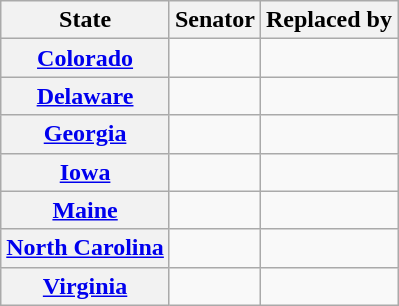<table class="wikitable sortable plainrowheaders">
<tr>
<th scope="col">State</th>
<th scope="col">Senator</th>
<th scope="col">Replaced by</th>
</tr>
<tr>
<th><a href='#'>Colorado</a></th>
<td></td>
<td></td>
</tr>
<tr>
<th><a href='#'>Delaware</a></th>
<td></td>
<td></td>
</tr>
<tr>
<th><a href='#'>Georgia</a></th>
<td></td>
<td></td>
</tr>
<tr>
<th><a href='#'>Iowa</a></th>
<td></td>
<td></td>
</tr>
<tr>
<th><a href='#'>Maine</a></th>
<td></td>
<td></td>
</tr>
<tr>
<th><a href='#'>North Carolina</a></th>
<td></td>
<td></td>
</tr>
<tr>
<th><a href='#'>Virginia</a></th>
<td></td>
<td></td>
</tr>
</table>
